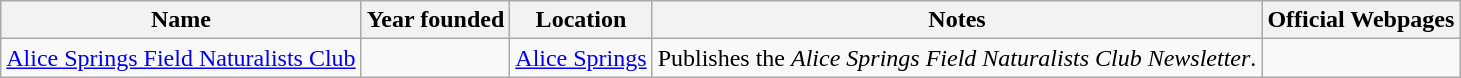<table class="wikitable sortable">
<tr>
<th>Name</th>
<th>Year founded</th>
<th>Location</th>
<th>Notes</th>
<th>Official Webpages</th>
</tr>
<tr>
<td><a href='#'>Alice Springs Field Naturalists Club</a></td>
<td></td>
<td><a href='#'>Alice Springs</a></td>
<td>Publishes the <em>Alice Springs Field Naturalists Club Newsletter</em>.</td>
<td></td>
</tr>
</table>
